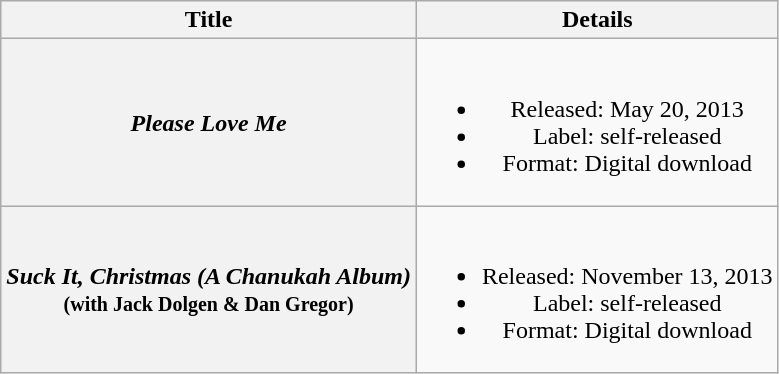<table class="wikitable plainrowheaders" style="text-align:center">
<tr>
<th scope="col">Title</th>
<th scope="col">Details</th>
</tr>
<tr>
<th scope="row"><em>Please Love Me</em></th>
<td><br><ul><li>Released: May 20, 2013</li><li>Label: self-released</li><li>Format: Digital download</li></ul></td>
</tr>
<tr>
<th scope="row"><em>Suck It, Christmas (A Chanukah Album)</em><br><small>(with Jack Dolgen & Dan Gregor)</small></th>
<td><br><ul><li>Released: November 13, 2013</li><li>Label: self-released</li><li>Format: Digital download</li></ul></td>
</tr>
</table>
